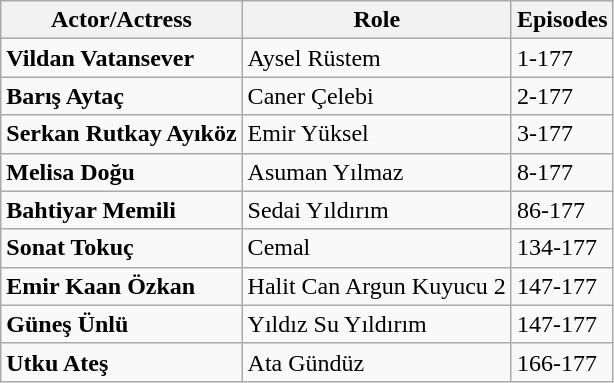<table class="wikitable" border="1">
<tr>
<th>Actor/Actress</th>
<th>Role</th>
<th>Episodes</th>
</tr>
<tr>
<td><strong>Vildan Vatansever</strong></td>
<td>Aysel Rüstem</td>
<td>1-177</td>
</tr>
<tr>
<td><strong>Barış Aytaç</strong></td>
<td>Caner Çelebi</td>
<td>2-177</td>
</tr>
<tr>
<td><strong>Serkan Rutkay Ayıköz</strong></td>
<td>Emir Yüksel</td>
<td>3-177</td>
</tr>
<tr>
<td><strong>Melisa Doğu</strong></td>
<td>Asuman Yılmaz</td>
<td>8-177</td>
</tr>
<tr>
<td><strong>Bahtiyar Memili</strong></td>
<td>Sedai Yıldırım</td>
<td>86-177</td>
</tr>
<tr>
<td><strong>Sonat Tokuç</strong></td>
<td>Cemal</td>
<td>134-177</td>
</tr>
<tr>
<td><strong>Emir Kaan Özkan</strong></td>
<td>Halit Can Argun Kuyucu 2</td>
<td>147-177</td>
</tr>
<tr>
<td><strong>Güneş Ünlü</strong></td>
<td>Yıldız Su Yıldırım</td>
<td>147-177</td>
</tr>
<tr>
<td><strong>Utku Ateş</strong></td>
<td>Ata Gündüz</td>
<td>166-177</td>
</tr>
</table>
